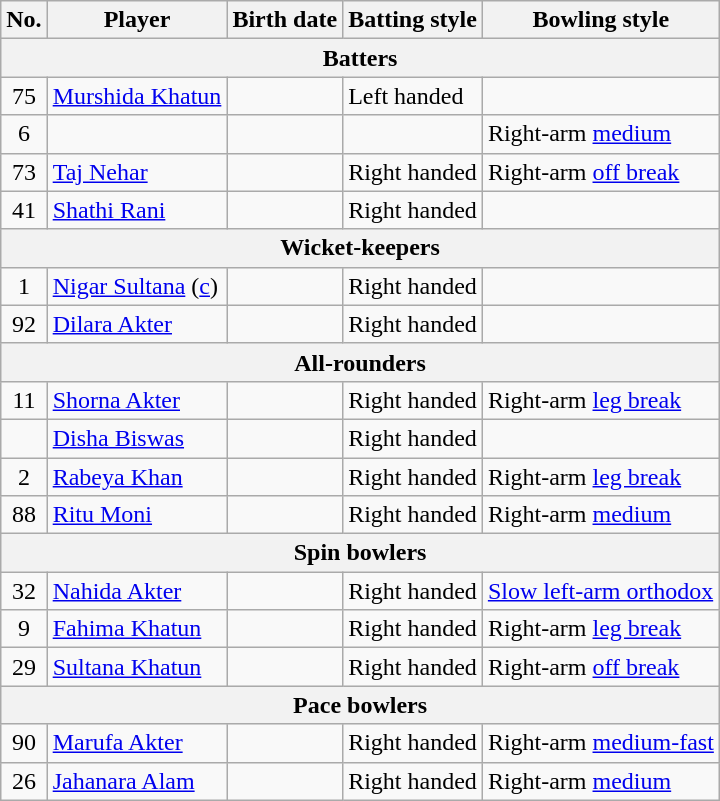<table class="wikitable sortable hover-highlight">
<tr>
<th scope=col>No.</th>
<th scope=col class=unsortable>Player</th>
<th scope=col>Birth date</th>
<th scope=col>Batting style</th>
<th scope=col>Bowling style</th>
</tr>
<tr>
<th colspan=10>Batters</th>
</tr>
<tr>
<td style="text-align:center;">75</td>
<td><a href='#'>Murshida Khatun</a></td>
<td></td>
<td>Left handed</td>
<td></td>
</tr>
<tr>
<td style="text-align:center;">6</td>
<td></td>
<td></td>
<td></td>
<td>Right-arm <a href='#'>medium</a></td>
</tr>
<tr>
<td style="text-align:center;">73</td>
<td><a href='#'>Taj Nehar</a></td>
<td></td>
<td>Right handed</td>
<td>Right-arm <a href='#'>off break</a></td>
</tr>
<tr>
<td style="text-align:center;">41</td>
<td><a href='#'>Shathi Rani</a></td>
<td></td>
<td>Right handed</td>
<td></td>
</tr>
<tr>
<th colspan=10>Wicket-keepers</th>
</tr>
<tr>
<td style="text-align:center;">1</td>
<td><a href='#'>Nigar Sultana</a> (<a href='#'>c</a>)</td>
<td></td>
<td>Right handed</td>
<td></td>
</tr>
<tr>
<td style="text-align:center;">92</td>
<td><a href='#'>Dilara Akter</a></td>
<td></td>
<td>Right handed</td>
<td></td>
</tr>
<tr>
<th colspan=10>All-rounders</th>
</tr>
<tr>
<td style="text-align:center;">11</td>
<td><a href='#'>Shorna Akter</a></td>
<td></td>
<td>Right handed</td>
<td>Right-arm <a href='#'>leg break</a></td>
</tr>
<tr>
<td style="text-align:center;"></td>
<td><a href='#'>Disha Biswas</a></td>
<td></td>
<td>Right handed</td>
<td></td>
</tr>
<tr>
<td style="text-align:center;">2</td>
<td><a href='#'>Rabeya Khan</a></td>
<td></td>
<td>Right handed</td>
<td>Right-arm <a href='#'>leg break</a></td>
</tr>
<tr>
<td style="text-align:center;">88</td>
<td><a href='#'>Ritu Moni</a></td>
<td></td>
<td>Right handed</td>
<td>Right-arm <a href='#'>medium</a></td>
</tr>
<tr>
<th colspan=10>Spin bowlers</th>
</tr>
<tr>
<td style="text-align:center;">32</td>
<td><a href='#'>Nahida Akter</a></td>
<td></td>
<td>Right handed</td>
<td><a href='#'>Slow left-arm orthodox</a></td>
</tr>
<tr>
<td style="text-align:center;">9</td>
<td><a href='#'>Fahima Khatun</a></td>
<td></td>
<td>Right handed</td>
<td>Right-arm <a href='#'>leg break</a></td>
</tr>
<tr>
<td style="text-align:center;">29</td>
<td><a href='#'>Sultana Khatun</a></td>
<td></td>
<td>Right handed</td>
<td>Right-arm <a href='#'>off break</a></td>
</tr>
<tr>
<th colspan=10>Pace bowlers</th>
</tr>
<tr>
<td style="text-align:center;">90</td>
<td><a href='#'>Marufa Akter</a></td>
<td></td>
<td>Right handed</td>
<td>Right-arm <a href='#'>medium-fast</a></td>
</tr>
<tr>
<td style="text-align:center;">26</td>
<td><a href='#'>Jahanara Alam</a></td>
<td></td>
<td>Right handed</td>
<td>Right-arm <a href='#'>medium</a></td>
</tr>
</table>
